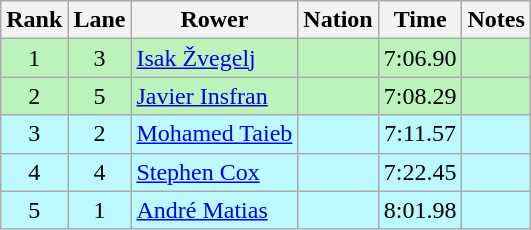<table class="wikitable sortable" style="text-align:center">
<tr>
<th>Rank</th>
<th>Lane</th>
<th>Rower</th>
<th>Nation</th>
<th>Time</th>
<th>Notes</th>
</tr>
<tr bgcolor="bbf3bb">
<td>1</td>
<td>3</td>
<td align=left><a href='#'>Isak Žvegelj</a></td>
<td align=left></td>
<td>7:06.90</td>
<td></td>
</tr>
<tr bgcolor="bbf3bb">
<td>2</td>
<td>5</td>
<td align=left><a href='#'>Javier Insfran</a></td>
<td align=left></td>
<td>7:08.29</td>
<td></td>
</tr>
<tr bgcolor="bbf9ff">
<td>3</td>
<td>2</td>
<td align=left><a href='#'>Mohamed Taieb</a></td>
<td align=left></td>
<td>7:11.57</td>
<td></td>
</tr>
<tr bgcolor="bbf9ff">
<td>4</td>
<td>4</td>
<td align=left><a href='#'>Stephen Cox</a></td>
<td align=left></td>
<td>7:22.45</td>
<td></td>
</tr>
<tr bgcolor="bbf9ff">
<td>5</td>
<td>1</td>
<td align=left><a href='#'>André Matias</a></td>
<td align=left></td>
<td>8:01.98</td>
<td></td>
</tr>
</table>
